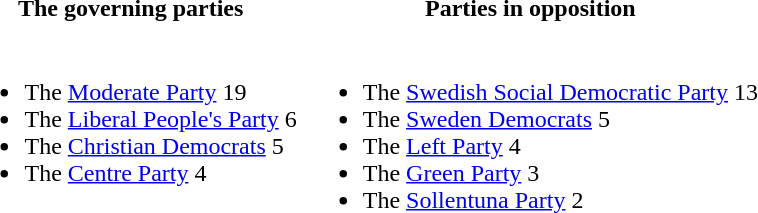<table>
<tr>
<th><strong>The governing parties</strong></th>
<th><strong>Parties in opposition</strong></th>
</tr>
<tr style="vertical-align:top;">
<td><br><ul><li>The <a href='#'>Moderate Party</a> 19</li><li>The <a href='#'>Liberal People's Party</a> 6</li><li>The <a href='#'>Christian Democrats</a> 5</li><li>The <a href='#'>Centre Party</a> 4</li></ul></td>
<td><br><ul><li>The <a href='#'>Swedish Social Democratic Party</a> 13</li><li>The <a href='#'>Sweden Democrats</a> 5</li><li>The <a href='#'>Left Party</a> 4</li><li>The <a href='#'>Green Party</a> 3</li><li>The <a href='#'>Sollentuna Party</a> 2</li></ul></td>
</tr>
</table>
